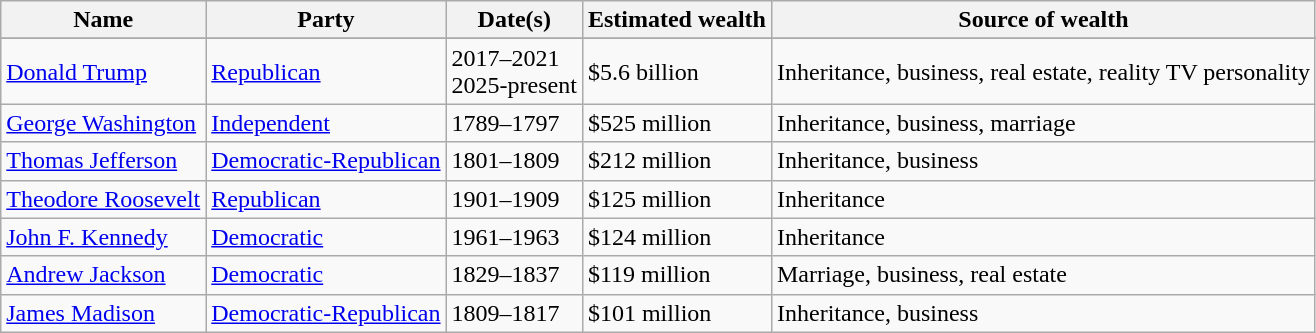<table class="wikitable sortable">
<tr>
<th>Name</th>
<th>Party</th>
<th>Date(s)</th>
<th>Estimated wealth<br></th>
<th>Source of wealth</th>
</tr>
<tr>
</tr>
<tr>
<td><a href='#'>Donald Trump</a></td>
<td><a href='#'>Republican</a></td>
<td>2017–2021<br>2025-present</td>
<td data-sort-value="3100">$5.6 billion </td>
<td>Inheritance, business, real estate, reality TV personality</td>
</tr>
<tr>
<td><a href='#'>George Washington</a></td>
<td><a href='#'>Independent</a></td>
<td>1789–1797</td>
<td data-sort-value="525">$525 million </td>
<td>Inheritance, business, marriage</td>
</tr>
<tr>
<td><a href='#'>Thomas Jefferson</a></td>
<td><a href='#'>Democratic-Republican</a></td>
<td>1801–1809</td>
<td data-sort-value="212">$212 million </td>
<td>Inheritance, business</td>
</tr>
<tr>
<td><a href='#'>Theodore Roosevelt</a></td>
<td><a href='#'>Republican</a></td>
<td>1901–1909</td>
<td data-sort-value="125">$125 million </td>
<td>Inheritance</td>
</tr>
<tr>
<td><a href='#'>John F. Kennedy</a></td>
<td><a href='#'>Democratic</a></td>
<td>1961–1963</td>
<td data-sort-value="124">$124 million </td>
<td>Inheritance</td>
</tr>
<tr>
<td><a href='#'>Andrew Jackson</a></td>
<td><a href='#'>Democratic</a></td>
<td>1829–1837</td>
<td data-sort-value="119">$119 million </td>
<td>Marriage, business, real estate</td>
</tr>
<tr>
<td><a href='#'>James Madison</a></td>
<td><a href='#'>Democratic-Republican</a></td>
<td>1809–1817</td>
<td data-sort-value="101">$101 million </td>
<td>Inheritance, business</td>
</tr>
</table>
